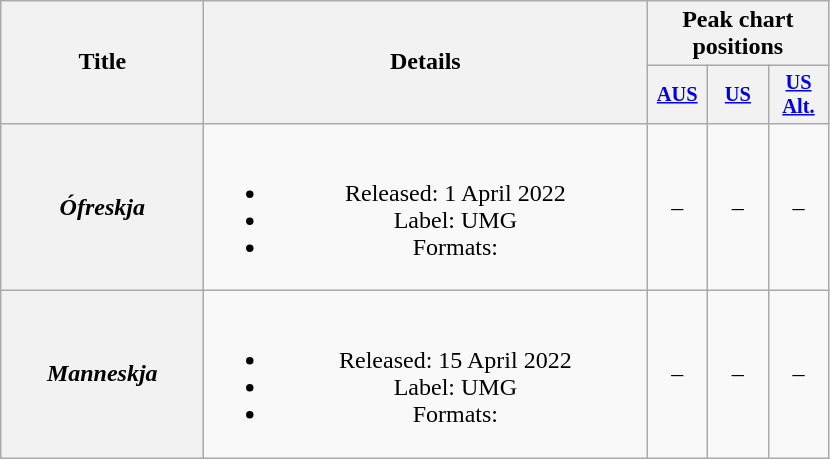<table class="wikitable plainrowheaders" style="text-align:center;">
<tr>
<th scope="col" rowspan="2" style="width:8em;">Title</th>
<th scope="col" rowspan="2" style="width:18em;">Details</th>
<th scope="col" colspan="3">Peak chart positions</th>
</tr>
<tr>
<th scope="col" style="width:2.5em;font-size:85%;"><a href='#'>AUS</a><br></th>
<th scope="col" style="width:2.5em;font-size:85%;"><a href='#'>US</a><br></th>
<th scope="col" style="width:2.5em;font-size:85%;"><a href='#'>US<br>Alt.</a><br></th>
</tr>
<tr>
<th scope="row"><em>Ófreskja</em></th>
<td><br><ul><li>Released: 1 April 2022</li><li>Label: UMG</li><li>Formats:</li></ul></td>
<td>–</td>
<td>–</td>
<td>–</td>
</tr>
<tr>
<th scope="row"><em>Manneskja</em></th>
<td><br><ul><li>Released: 15 April 2022</li><li>Label: UMG</li><li>Formats:</li></ul></td>
<td>–</td>
<td>–</td>
<td>–</td>
</tr>
</table>
